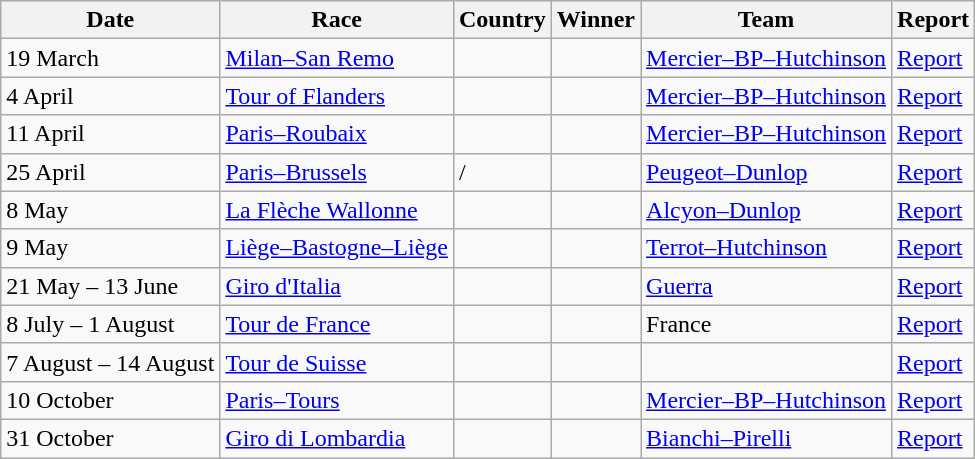<table class=wikitable>
<tr>
<th>Date</th>
<th>Race</th>
<th>Country</th>
<th>Winner</th>
<th>Team</th>
<th>Report</th>
</tr>
<tr>
<td>19 March</td>
<td><a href='#'>Milan–San Remo</a></td>
<td></td>
<td></td>
<td><a href='#'>Mercier–BP–Hutchinson</a></td>
<td><a href='#'>Report</a></td>
</tr>
<tr>
<td>4 April</td>
<td><a href='#'>Tour of Flanders</a></td>
<td></td>
<td></td>
<td><a href='#'>Mercier–BP–Hutchinson</a></td>
<td><a href='#'>Report</a></td>
</tr>
<tr>
<td>11 April</td>
<td><a href='#'>Paris–Roubaix</a></td>
<td></td>
<td></td>
<td><a href='#'>Mercier–BP–Hutchinson</a></td>
<td><a href='#'>Report</a></td>
</tr>
<tr>
<td>25 April</td>
<td><a href='#'>Paris–Brussels</a></td>
<td>/</td>
<td></td>
<td><a href='#'>Peugeot–Dunlop</a></td>
<td><a href='#'>Report</a></td>
</tr>
<tr>
<td>8 May</td>
<td><a href='#'>La Flèche Wallonne</a></td>
<td></td>
<td></td>
<td><a href='#'>Alcyon–Dunlop</a></td>
<td><a href='#'>Report</a></td>
</tr>
<tr>
<td>9 May</td>
<td><a href='#'>Liège–Bastogne–Liège</a></td>
<td></td>
<td></td>
<td><a href='#'>Terrot–Hutchinson</a></td>
<td><a href='#'>Report</a></td>
</tr>
<tr>
<td>21 May – 13 June</td>
<td><a href='#'>Giro d'Italia</a></td>
<td></td>
<td></td>
<td><a href='#'>Guerra</a></td>
<td><a href='#'>Report</a></td>
</tr>
<tr>
<td>8 July – 1 August</td>
<td><a href='#'>Tour de France</a></td>
<td></td>
<td></td>
<td>France</td>
<td><a href='#'>Report</a></td>
</tr>
<tr>
<td>7 August – 14 August</td>
<td><a href='#'>Tour de Suisse</a></td>
<td></td>
<td></td>
<td></td>
<td><a href='#'>Report</a></td>
</tr>
<tr>
<td>10 October</td>
<td><a href='#'>Paris–Tours</a></td>
<td></td>
<td></td>
<td><a href='#'>Mercier–BP–Hutchinson</a></td>
<td><a href='#'>Report</a></td>
</tr>
<tr>
<td>31 October</td>
<td><a href='#'>Giro di Lombardia</a></td>
<td></td>
<td></td>
<td><a href='#'>Bianchi–Pirelli</a></td>
<td><a href='#'>Report</a></td>
</tr>
</table>
